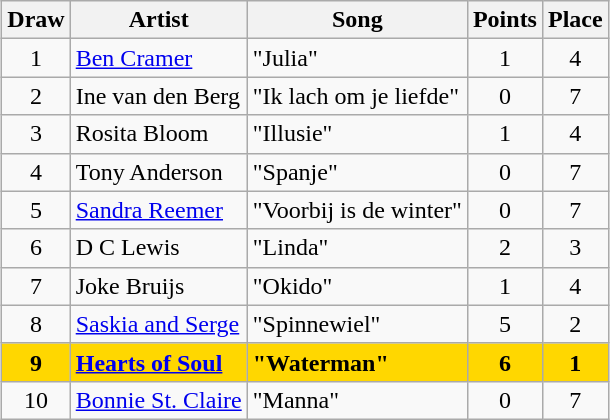<table class="sortable wikitable" style="margin: 1em auto 1em auto; text-align:center">
<tr>
<th>Draw</th>
<th>Artist</th>
<th>Song</th>
<th>Points</th>
<th>Place</th>
</tr>
<tr>
<td>1</td>
<td align="left"><a href='#'>Ben Cramer</a></td>
<td align="left">"Julia"</td>
<td>1</td>
<td>4</td>
</tr>
<tr>
<td>2</td>
<td align="left">Ine van den Berg</td>
<td align="left">"Ik lach om je liefde"</td>
<td>0</td>
<td>7</td>
</tr>
<tr>
<td>3</td>
<td align="left">Rosita Bloom</td>
<td align="left">"Illusie"</td>
<td>1</td>
<td>4</td>
</tr>
<tr>
<td>4</td>
<td align="left">Tony Anderson</td>
<td align="left">"Spanje"</td>
<td>0</td>
<td>7</td>
</tr>
<tr>
<td>5</td>
<td align="left"><a href='#'>Sandra Reemer</a></td>
<td align="left">"Voorbij is de winter"</td>
<td>0</td>
<td>7</td>
</tr>
<tr>
<td>6</td>
<td align="left">D C Lewis</td>
<td align="left">"Linda"</td>
<td>2</td>
<td>3</td>
</tr>
<tr>
<td>7</td>
<td align="left">Joke Bruijs</td>
<td align="left">"Okido"</td>
<td>1</td>
<td>4</td>
</tr>
<tr>
<td>8</td>
<td align="left"><a href='#'>Saskia and Serge</a></td>
<td align="left">"Spinnewiel"</td>
<td>5</td>
<td>2</td>
</tr>
<tr style="font-weight:bold; background:gold;">
<td>9</td>
<td align="left"><a href='#'>Hearts of Soul</a></td>
<td align="left">"Waterman"</td>
<td>6</td>
<td>1</td>
</tr>
<tr>
<td>10</td>
<td align="left"><a href='#'>Bonnie St. Claire</a></td>
<td align="left">"Manna"</td>
<td>0</td>
<td>7</td>
</tr>
</table>
